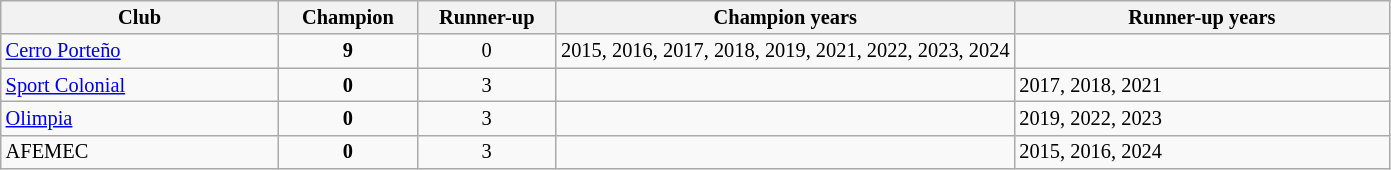<table class="wikitable" style="font-size:85%" border="1">
<tr style="text-align:center">
<th width=20%>Club</th>
<th width=10%>Champion</th>
<th width=10%>Runner-up</th>
<th width=33%>Champion years</th>
<th width=33%>Runner-up years</th>
</tr>
<tr>
<td style="text-align:left"><a href='#'>Cerro Porteño</a></td>
<td style="text-align:center"><strong>9</strong></td>
<td style="text-align:center">0</td>
<td>2015, 2016, 2017, 2018, 2019, 2021, 2022, 2023, 2024</td>
<td></td>
</tr>
<tr>
<td style="text-align:left"><a href='#'>Sport Colonial</a></td>
<td style="text-align:center"><strong>0</strong></td>
<td style="text-align:center">3</td>
<td></td>
<td>2017, 2018, 2021</td>
</tr>
<tr>
<td style="text-align:left"><a href='#'>Olimpia</a></td>
<td style="text-align:center"><strong>0</strong></td>
<td style="text-align:center">3</td>
<td></td>
<td>2019, 2022, 2023</td>
</tr>
<tr>
<td style="text-align:left">AFEMEC</td>
<td style="text-align:center"><strong>0</strong></td>
<td style="text-align:center">3</td>
<td></td>
<td>2015, 2016, 2024</td>
</tr>
</table>
